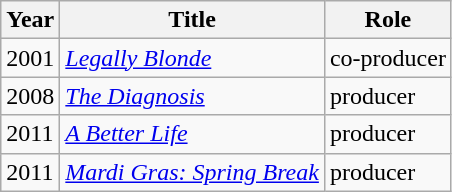<table class="wikitable sortable">
<tr>
<th>Year</th>
<th>Title</th>
<th>Role</th>
</tr>
<tr>
<td>2001</td>
<td><em><a href='#'>Legally Blonde</a></em></td>
<td>co-producer</td>
</tr>
<tr>
<td>2008</td>
<td><em><a href='#'>The Diagnosis</a></em></td>
<td>producer</td>
</tr>
<tr>
<td>2011</td>
<td><em><a href='#'>A Better Life</a></em></td>
<td>producer</td>
</tr>
<tr>
<td>2011</td>
<td><em><a href='#'>Mardi Gras: Spring Break</a></em></td>
<td>producer</td>
</tr>
</table>
